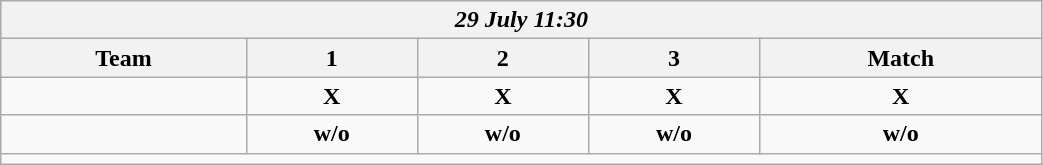<table class=wikitable style="text-align:center; width: 55%">
<tr>
<th colspan=10><em>29 July 11:30</em></th>
</tr>
<tr>
<th>Team</th>
<th>1</th>
<th>2</th>
<th>3</th>
<th>Match</th>
</tr>
<tr>
<td align=left><strong><br></strong></td>
<td><strong>X</strong></td>
<td><strong>X</strong></td>
<td><strong>X</strong></td>
<td><strong>X</strong></td>
</tr>
<tr>
<td align=left><br></td>
<td><strong>w/o</strong></td>
<td><strong>w/o</strong></td>
<td><strong>w/o</strong></td>
<td><strong>w/o</strong></td>
</tr>
<tr>
<td colspan=10></td>
</tr>
</table>
